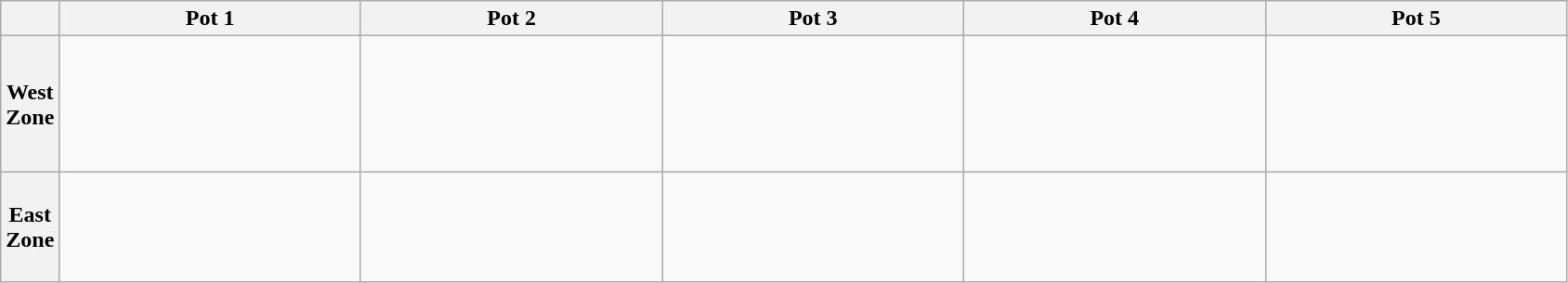<table class="wikitable" style="width:89%;">
<tr>
<th></th>
<th width=20%>Pot 1</th>
<th width=20%>Pot 2</th>
<th width=20%>Pot 3</th>
<th width=20%>Pot 4</th>
<th width=20%>Pot 5</th>
</tr>
<tr>
<th>West Zone<br></th>
<td valign=top><br><br>
<br>
<br>
<br>
</td>
<td valign=top><br><br>
<br>
<br>
<br>
</td>
<td valign=top><br><br>
<br>
<br>
<br>
</td>
<td valign=top><br><br>
<br>
<br>
<br>
</td>
<td valign=top><br><br>
</td>
</tr>
<tr>
<th>East Zone<br></th>
<td valign=top><br><br>
<br>
<br>
</td>
<td valign=top><br><br>
<br>
<br>
</td>
<td valign=top><br><br>
<br>
<br>
</td>
<td valign=top><br><br>
<br>
</td>
<td valign=top><br>
<br>
</td>
</tr>
</table>
